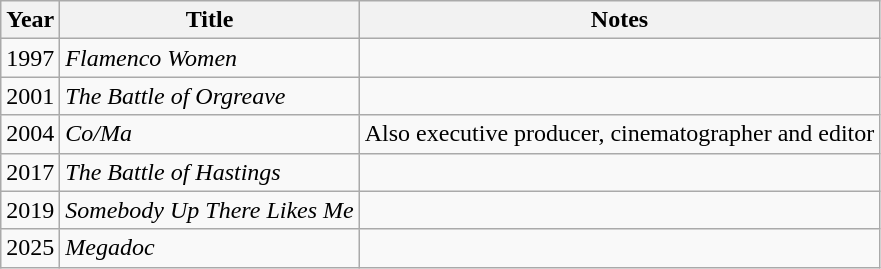<table class="wikitable">
<tr>
<th>Year</th>
<th>Title</th>
<th>Notes</th>
</tr>
<tr>
<td>1997</td>
<td><em>Flamenco Women</em></td>
<td></td>
</tr>
<tr>
<td>2001</td>
<td><em>The Battle of Orgreave</em></td>
<td></td>
</tr>
<tr>
<td>2004</td>
<td><em>Co/Ma</em></td>
<td>Also executive producer, cinematographer and editor</td>
</tr>
<tr>
<td>2017</td>
<td><em>The Battle of Hastings</em></td>
<td></td>
</tr>
<tr>
<td>2019</td>
<td><em>Somebody Up There Likes Me</em></td>
<td></td>
</tr>
<tr>
<td>2025</td>
<td><em>Megadoc</em></td>
<td></td>
</tr>
</table>
